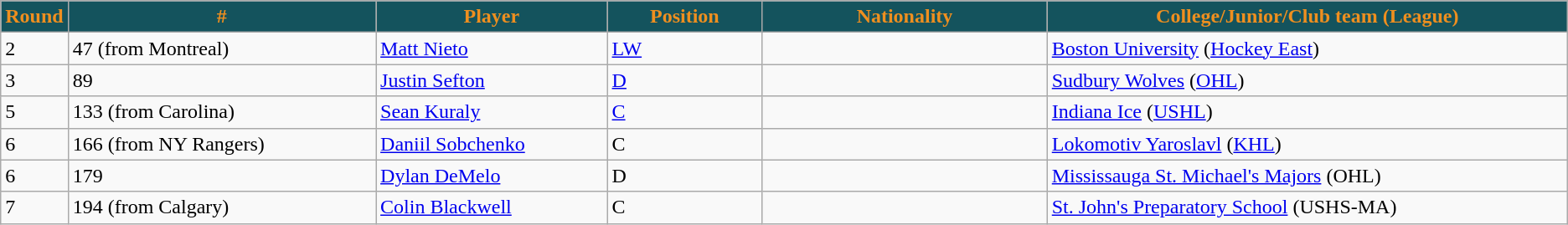<table class="wikitable">
<tr>
<th style="background:#14535D;color:#EF8F1F;"  width="2.75%">Round</th>
<th style="background:#14535D;color:#EF8F1F;"  width="20.0%">#</th>
<th style="background:#14535D;color:#EF8F1F;"  width="15.0%">Player</th>
<th style="background:#14535D;color:#EF8F1F;"  width="10.0%">Position</th>
<th style="background:#14535D;color:#EF8F1F;"  width="18.5%">Nationality</th>
<th style="background:#14535D;color:#EF8F1F;"  width="100.0%">College/Junior/Club team (League)</th>
</tr>
<tr>
<td>2</td>
<td>47 (from Montreal)</td>
<td><a href='#'>Matt Nieto</a></td>
<td><a href='#'>LW</a></td>
<td></td>
<td><a href='#'>Boston University</a> (<a href='#'>Hockey East</a>)</td>
</tr>
<tr>
<td>3</td>
<td>89</td>
<td><a href='#'>Justin Sefton</a></td>
<td><a href='#'>D</a></td>
<td></td>
<td><a href='#'>Sudbury Wolves</a> (<a href='#'>OHL</a>)</td>
</tr>
<tr>
<td>5</td>
<td>133 (from Carolina)</td>
<td><a href='#'>Sean Kuraly</a></td>
<td><a href='#'>C</a></td>
<td></td>
<td><a href='#'>Indiana Ice</a> (<a href='#'>USHL</a>)</td>
</tr>
<tr>
<td>6</td>
<td>166 (from NY Rangers)</td>
<td><a href='#'>Daniil Sobchenko</a></td>
<td>C</td>
<td></td>
<td><a href='#'>Lokomotiv Yaroslavl</a> (<a href='#'>KHL</a>)</td>
</tr>
<tr>
<td>6</td>
<td>179</td>
<td><a href='#'>Dylan DeMelo</a></td>
<td>D</td>
<td></td>
<td><a href='#'>Mississauga St. Michael's Majors</a> (OHL)</td>
</tr>
<tr>
<td>7</td>
<td>194 (from Calgary)</td>
<td><a href='#'>Colin Blackwell</a></td>
<td>C</td>
<td></td>
<td><a href='#'>St. John's Preparatory School</a> (USHS-MA)</td>
</tr>
</table>
